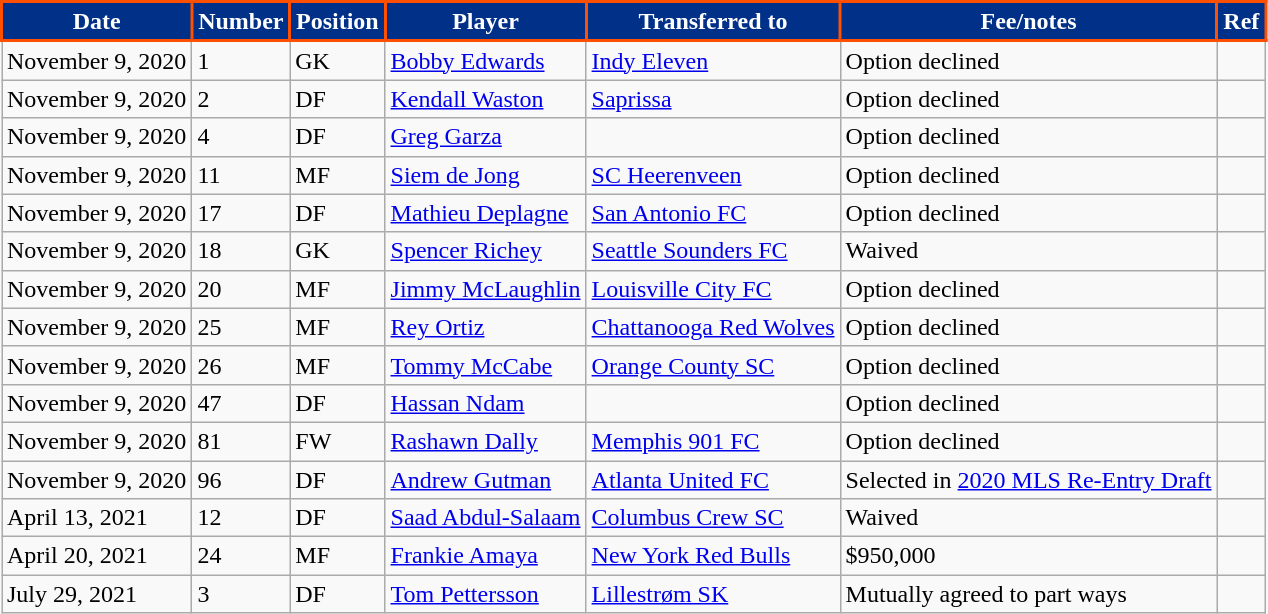<table class="wikitable sortable" style="text-align:left; font-size:100%;">
<tr>
<th style="background:#003087; color:#FFFFFF; border:2px solid #FE5000;" scope="col">Date</th>
<th style="background:#003087; color:#FFFFFF; border:2px solid #FE5000;" scope="col">Number</th>
<th style="background:#003087; color:#FFFFFF; border:2px solid #FE5000;" scope="col">Position</th>
<th style="background:#003087; color:#FFFFFF; border:2px solid #FE5000;" scope="col">Player</th>
<th style="background:#003087; color:#FFFFFF; border:2px solid #FE5000;" scope="col">Transferred to</th>
<th style="background:#003087; color:#FFFFFF; border:2px solid #FE5000;" scope="col">Fee/notes</th>
<th style="background:#003087; color:#FFFFFF; border:2px solid #FE5000;" scope="col">Ref</th>
</tr>
<tr>
<td>November 9, 2020</td>
<td>1</td>
<td>GK</td>
<td> <a href='#'>Bobby Edwards</a></td>
<td> <a href='#'>Indy Eleven</a></td>
<td>Option declined</td>
<td></td>
</tr>
<tr>
<td>November 9, 2020</td>
<td>2</td>
<td>DF</td>
<td> <a href='#'>Kendall Waston</a></td>
<td> <a href='#'>Saprissa</a></td>
<td>Option declined</td>
<td></td>
</tr>
<tr>
<td>November 9, 2020</td>
<td>4</td>
<td>DF</td>
<td> <a href='#'>Greg Garza</a></td>
<td></td>
<td>Option declined</td>
<td></td>
</tr>
<tr>
<td>November 9, 2020</td>
<td>11</td>
<td>MF</td>
<td> <a href='#'>Siem de Jong</a></td>
<td> <a href='#'>SC Heerenveen</a></td>
<td>Option declined</td>
<td></td>
</tr>
<tr>
<td>November 9, 2020</td>
<td>17</td>
<td>DF</td>
<td> <a href='#'>Mathieu Deplagne</a></td>
<td> <a href='#'>San Antonio FC</a></td>
<td>Option declined</td>
<td></td>
</tr>
<tr>
<td>November 9, 2020</td>
<td>18</td>
<td>GK</td>
<td> <a href='#'>Spencer Richey</a></td>
<td> <a href='#'>Seattle Sounders FC</a></td>
<td>Waived</td>
<td></td>
</tr>
<tr>
<td>November 9, 2020</td>
<td>20</td>
<td>MF</td>
<td> <a href='#'>Jimmy McLaughlin</a></td>
<td> <a href='#'>Louisville City FC</a></td>
<td>Option declined</td>
<td></td>
</tr>
<tr>
<td>November 9, 2020</td>
<td>25</td>
<td>MF</td>
<td> <a href='#'>Rey Ortiz</a></td>
<td> <a href='#'>Chattanooga Red Wolves</a></td>
<td>Option declined</td>
<td></td>
</tr>
<tr>
<td>November 9, 2020</td>
<td>26</td>
<td>MF</td>
<td> <a href='#'>Tommy McCabe</a></td>
<td> <a href='#'>Orange County SC</a></td>
<td>Option declined</td>
<td></td>
</tr>
<tr>
<td>November 9, 2020</td>
<td>47</td>
<td>DF</td>
<td> <a href='#'>Hassan Ndam</a></td>
<td></td>
<td>Option declined</td>
<td></td>
</tr>
<tr>
<td>November 9, 2020</td>
<td>81</td>
<td>FW</td>
<td> <a href='#'>Rashawn Dally</a></td>
<td> <a href='#'>Memphis 901 FC</a></td>
<td>Option declined</td>
<td></td>
</tr>
<tr>
<td>November 9, 2020</td>
<td>96</td>
<td>DF</td>
<td> <a href='#'>Andrew Gutman</a></td>
<td> <a href='#'>Atlanta United FC</a></td>
<td>Selected in <a href='#'>2020 MLS Re-Entry Draft</a></td>
<td></td>
</tr>
<tr>
<td>April 13, 2021</td>
<td>12</td>
<td>DF</td>
<td> <a href='#'>Saad Abdul-Salaam</a></td>
<td> <a href='#'>Columbus Crew SC</a></td>
<td>Waived</td>
<td></td>
</tr>
<tr>
<td>April 20, 2021</td>
<td>24</td>
<td>MF</td>
<td> <a href='#'>Frankie Amaya</a></td>
<td> <a href='#'>New York Red Bulls</a></td>
<td>$950,000</td>
<td></td>
</tr>
<tr>
<td>July 29, 2021</td>
<td>3</td>
<td>DF</td>
<td> <a href='#'>Tom Pettersson</a></td>
<td> <a href='#'>Lillestrøm SK</a></td>
<td>Mutually agreed to part ways</td>
<td></td>
</tr>
</table>
